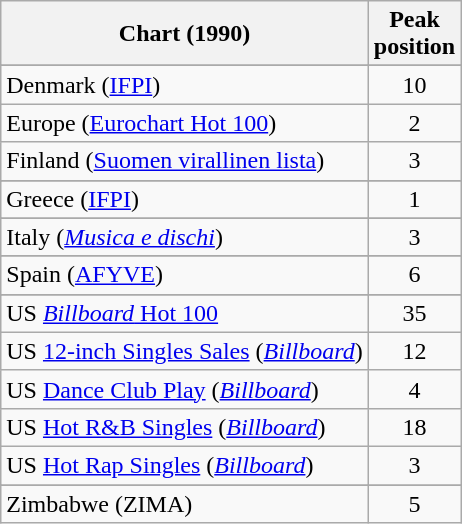<table class="wikitable sortable">
<tr>
<th>Chart (1990)</th>
<th>Peak<br>position</th>
</tr>
<tr>
</tr>
<tr>
</tr>
<tr>
</tr>
<tr>
</tr>
<tr>
</tr>
<tr>
<td>Denmark (<a href='#'>IFPI</a>)</td>
<td align="center">10</td>
</tr>
<tr>
<td>Europe (<a href='#'>Eurochart Hot 100</a>)</td>
<td align="center">2</td>
</tr>
<tr>
<td>Finland (<a href='#'>Suomen virallinen lista</a>)</td>
<td align="center">3</td>
</tr>
<tr>
</tr>
<tr>
<td>Greece (<a href='#'>IFPI</a>)</td>
<td align="center">1</td>
</tr>
<tr>
</tr>
<tr>
<td>Italy (<em><a href='#'>Musica e dischi</a></em>)</td>
<td align="center">3</td>
</tr>
<tr>
</tr>
<tr>
</tr>
<tr>
</tr>
<tr>
</tr>
<tr>
<td>Spain (<a href='#'>AFYVE</a>)</td>
<td align="center">6</td>
</tr>
<tr>
</tr>
<tr>
</tr>
<tr>
</tr>
<tr>
<td>US <a href='#'><em>Billboard</em> Hot 100</a></td>
<td align="center">35</td>
</tr>
<tr>
<td>US <a href='#'>12-inch Singles Sales</a> (<em><a href='#'>Billboard</a></em>)<br></td>
<td align="center">12</td>
</tr>
<tr>
<td>US <a href='#'>Dance Club Play</a> (<em><a href='#'>Billboard</a></em>)<br></td>
<td align="center">4</td>
</tr>
<tr>
<td>US <a href='#'>Hot R&B Singles</a> (<em><a href='#'>Billboard</a></em>)</td>
<td align="center">18</td>
</tr>
<tr>
<td>US <a href='#'>Hot Rap Singles</a> (<em><a href='#'>Billboard</a></em>)</td>
<td align="center">3</td>
</tr>
<tr>
</tr>
<tr>
<td>Zimbabwe (ZIMA)</td>
<td align="center">5</td>
</tr>
</table>
